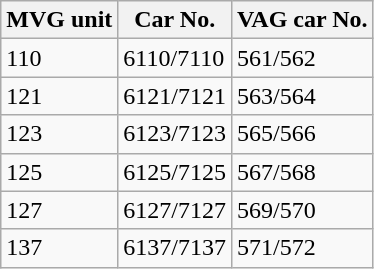<table class="wikitable">
<tr>
<th>MVG unit</th>
<th>Car No.</th>
<th>VAG car No.</th>
</tr>
<tr>
<td>110</td>
<td>6110/7110</td>
<td>561/562</td>
</tr>
<tr>
<td>121</td>
<td>6121/7121</td>
<td>563/564</td>
</tr>
<tr>
<td>123</td>
<td>6123/7123</td>
<td>565/566</td>
</tr>
<tr>
<td>125</td>
<td>6125/7125</td>
<td>567/568</td>
</tr>
<tr>
<td>127</td>
<td>6127/7127</td>
<td>569/570</td>
</tr>
<tr>
<td>137</td>
<td>6137/7137</td>
<td>571/572</td>
</tr>
</table>
